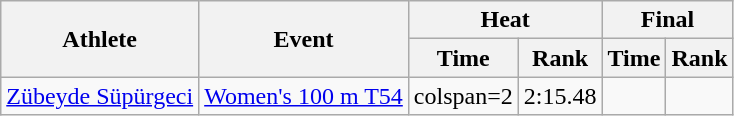<table class=wikitable>
<tr>
<th rowspan="2">Athlete</th>
<th rowspan="2">Event</th>
<th colspan="2">Heat</th>
<th colspan="2">Final</th>
</tr>
<tr>
<th>Time</th>
<th>Rank</th>
<th>Time</th>
<th>Rank</th>
</tr>
<tr align=center>
<td align=left><a href='#'>Zübeyde Süpürgeci</a></td>
<td align=left><a href='#'>Women's 100 m T54</a></td>
<td>colspan=2 </td>
<td>2:15.48</td>
<td></td>
</tr>
</table>
